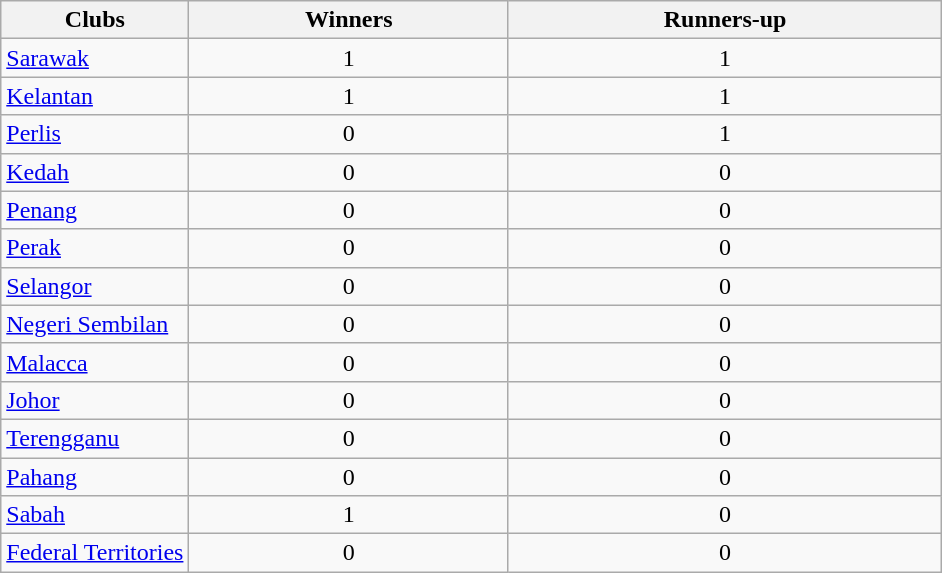<table class="wikitable">
<tr>
<th style="width:20%;">Clubs</th>
<th>Winners</th>
<th>Runners-up</th>
</tr>
<tr>
<td><a href='#'>Sarawak</a></td>
<td style="text-align:center;">1</td>
<td style="text-align:center;">1</td>
</tr>
<tr>
<td><a href='#'>Kelantan</a></td>
<td style="text-align:center;">1</td>
<td style="text-align:center;">1</td>
</tr>
<tr>
<td><a href='#'>Perlis</a></td>
<td style="text-align:center;">0</td>
<td style="text-align:center;">1</td>
</tr>
<tr>
<td><a href='#'>Kedah</a></td>
<td style="text-align:center;">0</td>
<td style="text-align:center;">0</td>
</tr>
<tr>
<td><a href='#'>Penang</a></td>
<td style="text-align:center;">0</td>
<td style="text-align:center;">0</td>
</tr>
<tr>
<td><a href='#'>Perak</a></td>
<td style="text-align:center;">0</td>
<td style="text-align:center;">0</td>
</tr>
<tr>
<td><a href='#'>Selangor</a></td>
<td style="text-align:center;">0</td>
<td style="text-align:center;">0</td>
</tr>
<tr>
<td><a href='#'>Negeri Sembilan</a></td>
<td style="text-align:center;">0</td>
<td style="text-align:center;">0</td>
</tr>
<tr>
<td><a href='#'>Malacca</a></td>
<td style="text-align:center;">0</td>
<td style="text-align:center;">0</td>
</tr>
<tr>
<td><a href='#'>Johor</a></td>
<td style="text-align:center;">0</td>
<td style="text-align:center;">0</td>
</tr>
<tr>
<td><a href='#'>Terengganu</a></td>
<td style="text-align:center;">0</td>
<td style="text-align:center;">0</td>
</tr>
<tr>
<td><a href='#'>Pahang</a></td>
<td style="text-align:center;">0</td>
<td style="text-align:center;">0</td>
</tr>
<tr>
<td><a href='#'>Sabah</a></td>
<td style="text-align:center;">1</td>
<td style="text-align:center;">0</td>
</tr>
<tr>
<td><a href='#'>Federal Territories</a></td>
<td style="text-align:center;">0</td>
<td style="text-align:center;">0</td>
</tr>
</table>
